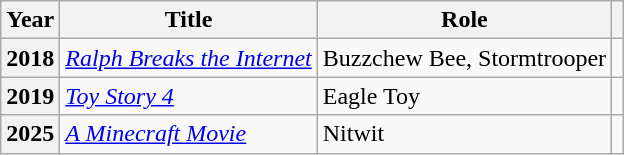<table class="wikitable sortable">
<tr>
<th>Year</th>
<th>Title</th>
<th>Role</th>
<th></th>
</tr>
<tr>
<th>2018</th>
<td><em><a href='#'>Ralph Breaks the Internet</a> </em></td>
<td>Buzzchew Bee, Stormtrooper</td>
<td></td>
</tr>
<tr>
<th>2019</th>
<td><em><a href='#'>Toy Story 4</a> </em></td>
<td>Eagle Toy</td>
<td></td>
</tr>
<tr>
<th>2025</th>
<td><em><a href='#'>A Minecraft Movie</a> </em></td>
<td>Nitwit</td>
<td></td>
</tr>
</table>
